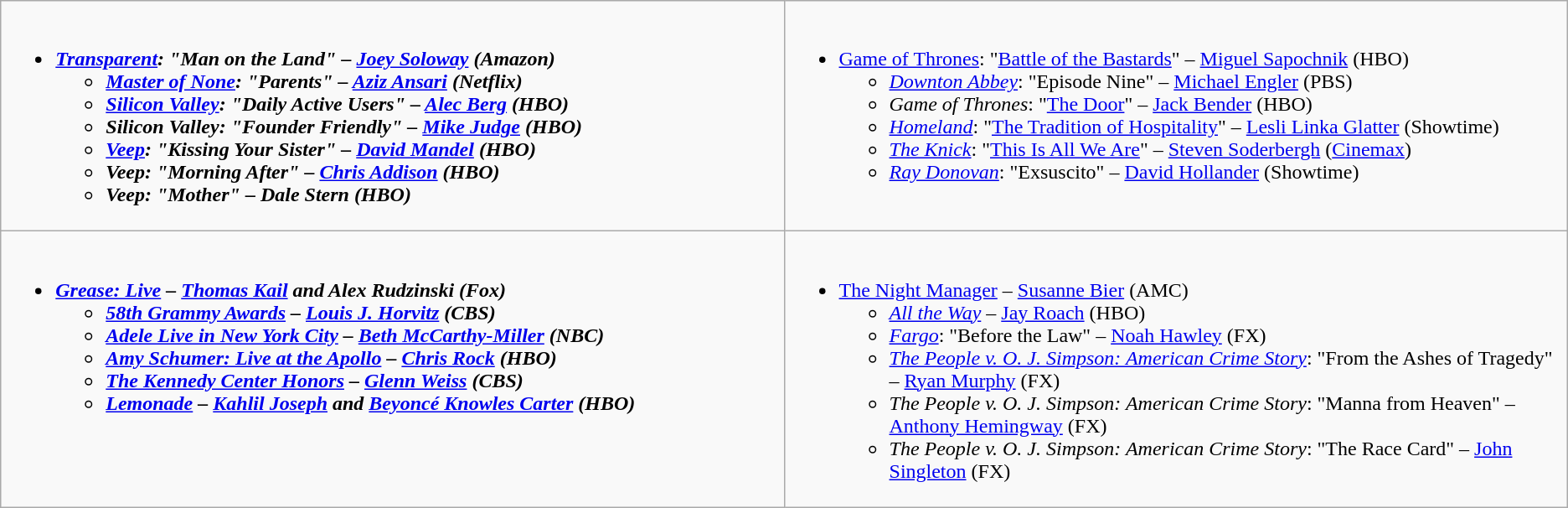<table class="wikitable">
<tr>
<td style="vertical-align:top;" width="50%"><br><ul><li><strong><em><a href='#'>Transparent</a><em>: "Man on the Land" – <a href='#'>Joey Soloway</a> (Amazon)<strong><ul><li></em><a href='#'>Master of None</a><em>: "Parents" – <a href='#'>Aziz Ansari</a> (Netflix)</li><li></em><a href='#'>Silicon Valley</a><em>: "Daily Active Users" – <a href='#'>Alec Berg</a> (HBO)</li><li></em>Silicon Valley<em>: "Founder Friendly" – <a href='#'>Mike Judge</a> (HBO)</li><li></em><a href='#'>Veep</a><em>: "Kissing Your Sister" – <a href='#'>David Mandel</a> (HBO)</li><li></em>Veep<em>: "Morning After" – <a href='#'>Chris Addison</a> (HBO)</li><li></em>Veep<em>: "Mother" – Dale Stern (HBO)</li></ul></li></ul></td>
<td style="vertical-align:top;" width="50%"><br><ul><li></em></strong><a href='#'>Game of Thrones</a></em>: "<a href='#'>Battle of the Bastards</a>" – <a href='#'>Miguel Sapochnik</a> (HBO)</strong><ul><li><em><a href='#'>Downton Abbey</a></em>: "Episode Nine" – <a href='#'>Michael Engler</a> (PBS)</li><li><em>Game of Thrones</em>: "<a href='#'>The Door</a>" – <a href='#'>Jack Bender</a> (HBO)</li><li><em><a href='#'>Homeland</a></em>: "<a href='#'>The Tradition of Hospitality</a>" – <a href='#'>Lesli Linka Glatter</a> (Showtime)</li><li><em><a href='#'>The Knick</a></em>: "<a href='#'>This Is All We Are</a>" – <a href='#'>Steven Soderbergh</a> (<a href='#'>Cinemax</a>)</li><li><em><a href='#'>Ray Donovan</a></em>: "Exsuscito" – <a href='#'>David Hollander</a> (Showtime)</li></ul></li></ul></td>
</tr>
<tr>
<td style="vertical-align:top;" width="50%"><br><ul><li><strong><em><a href='#'>Grease: Live</a><em> – <a href='#'>Thomas Kail</a> and Alex Rudzinski (Fox)<strong><ul><li></em><a href='#'>58th Grammy Awards</a><em> – <a href='#'>Louis J. Horvitz</a> (CBS)</li><li></em><a href='#'>Adele Live in New York City</a><em> – <a href='#'>Beth McCarthy-Miller</a> (NBC)</li><li></em><a href='#'>Amy Schumer: Live at the Apollo</a><em> – <a href='#'>Chris Rock</a> (HBO)</li><li></em><a href='#'>The Kennedy Center Honors</a><em> – <a href='#'>Glenn Weiss</a> (CBS)</li><li></em><a href='#'>Lemonade</a><em> – <a href='#'>Kahlil Joseph</a> and <a href='#'>Beyoncé Knowles Carter</a> (HBO)</li></ul></li></ul></td>
<td style="vertical-align:top;" width="50%"><br><ul><li></em></strong><a href='#'>The Night Manager</a></em> – <a href='#'>Susanne Bier</a> (AMC)</strong><ul><li><em><a href='#'>All the Way</a></em> – <a href='#'>Jay Roach</a> (HBO)</li><li><em><a href='#'>Fargo</a></em>: "Before the Law" – <a href='#'>Noah Hawley</a> (FX)</li><li><em><a href='#'>The People v. O. J. Simpson: American Crime Story</a></em>: "From the Ashes of Tragedy" – <a href='#'>Ryan Murphy</a> (FX)</li><li><em>The People v. O. J. Simpson: American Crime Story</em>: "Manna from Heaven" – <a href='#'>Anthony Hemingway</a> (FX)</li><li><em>The People v. O. J. Simpson: American Crime Story</em>: "The Race Card" – <a href='#'>John Singleton</a> (FX)</li></ul></li></ul></td>
</tr>
</table>
